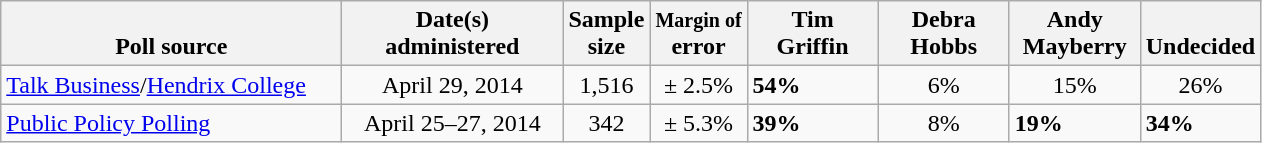<table class="wikitable">
<tr valign= bottom>
<th style="width:220px;">Poll source</th>
<th style="width:140px;">Date(s)<br>administered</th>
<th class=small>Sample<br>size</th>
<th class=small><small>Margin of</small><br>error</th>
<th style="width:80px;">Tim<br>Griffin</th>
<th style="width:80px;">Debra<br>Hobbs</th>
<th style="width:80px;">Andy<br>Mayberry</th>
<th style="width:50px;">Undecided</th>
</tr>
<tr>
<td><a href='#'>Talk Business</a>/<a href='#'>Hendrix College</a></td>
<td align=center>April 29, 2014</td>
<td align=center>1,516</td>
<td align=center>± 2.5%</td>
<td><strong>54%</strong></td>
<td align=center>6%</td>
<td align=center>15%</td>
<td align=center>26%</td>
</tr>
<tr>
<td><a href='#'>Public Policy Polling</a></td>
<td align=center>April 25–27, 2014</td>
<td align=center>342</td>
<td align=center>± 5.3%</td>
<td><strong>39%</strong></td>
<td align=center>8%</td>
<td><strong>19%</strong></td>
<td><strong>34%</strong></td>
</tr>
</table>
